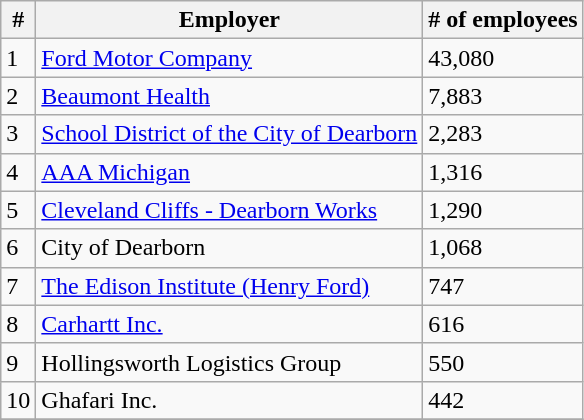<table class="wikitable">
<tr>
<th>#</th>
<th>Employer</th>
<th># of employees</th>
</tr>
<tr>
<td>1</td>
<td><a href='#'>Ford Motor Company</a></td>
<td>43,080</td>
</tr>
<tr>
<td>2</td>
<td><a href='#'>Beaumont Health</a></td>
<td>7,883</td>
</tr>
<tr>
<td>3</td>
<td><a href='#'>School District of the City of Dearborn</a></td>
<td>2,283</td>
</tr>
<tr>
<td>4</td>
<td><a href='#'>AAA Michigan</a></td>
<td>1,316</td>
</tr>
<tr>
<td>5</td>
<td><a href='#'>Cleveland Cliffs - Dearborn Works</a></td>
<td>1,290</td>
</tr>
<tr>
<td>6</td>
<td>City of Dearborn</td>
<td>1,068</td>
</tr>
<tr>
<td>7</td>
<td><a href='#'>The Edison Institute (Henry Ford)</a></td>
<td>747</td>
</tr>
<tr>
<td>8</td>
<td><a href='#'>Carhartt Inc.</a></td>
<td>616</td>
</tr>
<tr>
<td>9</td>
<td>Hollingsworth Logistics Group</td>
<td>550</td>
</tr>
<tr>
<td>10</td>
<td>Ghafari Inc.</td>
<td>442</td>
</tr>
<tr>
</tr>
</table>
